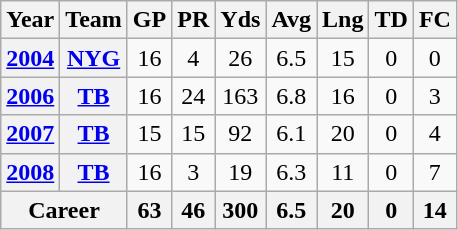<table class="wikitable" style="text-align: center;">
<tr>
<th>Year</th>
<th>Team</th>
<th>GP</th>
<th>PR</th>
<th>Yds</th>
<th>Avg</th>
<th>Lng</th>
<th>TD</th>
<th>FC</th>
</tr>
<tr>
<th><a href='#'>2004</a></th>
<th><a href='#'>NYG</a></th>
<td>16</td>
<td>4</td>
<td>26</td>
<td>6.5</td>
<td>15</td>
<td>0</td>
<td>0</td>
</tr>
<tr>
<th><a href='#'>2006</a></th>
<th><a href='#'>TB</a></th>
<td>16</td>
<td>24</td>
<td>163</td>
<td>6.8</td>
<td>16</td>
<td>0</td>
<td>3</td>
</tr>
<tr>
<th><a href='#'>2007</a></th>
<th><a href='#'>TB</a></th>
<td>15</td>
<td>15</td>
<td>92</td>
<td>6.1</td>
<td>20</td>
<td>0</td>
<td>4</td>
</tr>
<tr>
<th><a href='#'>2008</a></th>
<th><a href='#'>TB</a></th>
<td>16</td>
<td>3</td>
<td>19</td>
<td>6.3</td>
<td>11</td>
<td>0</td>
<td>7</td>
</tr>
<tr>
<th colspan="2">Career</th>
<th>63</th>
<th>46</th>
<th>300</th>
<th>6.5</th>
<th>20</th>
<th>0</th>
<th>14</th>
</tr>
</table>
